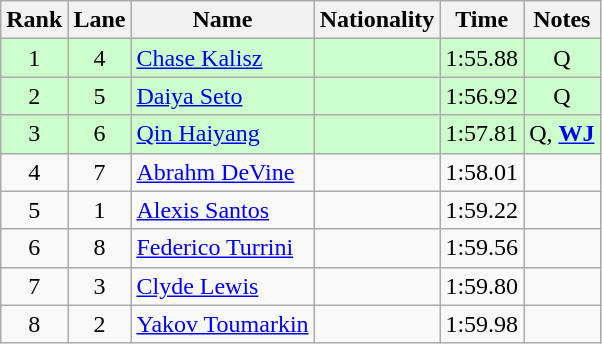<table class="wikitable sortable" style="text-align:center">
<tr>
<th>Rank</th>
<th>Lane</th>
<th>Name</th>
<th>Nationality</th>
<th>Time</th>
<th>Notes</th>
</tr>
<tr bgcolor=ccffcc>
<td>1</td>
<td>4</td>
<td align=left><a href='#'>Chase Kalisz</a></td>
<td align=left></td>
<td>1:55.88</td>
<td>Q</td>
</tr>
<tr bgcolor=ccffcc>
<td>2</td>
<td>5</td>
<td align=left><a href='#'>Daiya Seto</a></td>
<td align=left></td>
<td>1:56.92</td>
<td>Q</td>
</tr>
<tr bgcolor=ccffcc>
<td>3</td>
<td>6</td>
<td align=left><a href='#'>Qin Haiyang</a></td>
<td align=left></td>
<td>1:57.81</td>
<td>Q, <strong><a href='#'>WJ</a></strong></td>
</tr>
<tr>
<td>4</td>
<td>7</td>
<td align=left><a href='#'>Abrahm DeVine</a></td>
<td align=left></td>
<td>1:58.01</td>
<td></td>
</tr>
<tr>
<td>5</td>
<td>1</td>
<td align=left><a href='#'>Alexis Santos</a></td>
<td align=left></td>
<td>1:59.22</td>
<td></td>
</tr>
<tr>
<td>6</td>
<td>8</td>
<td align=left><a href='#'>Federico Turrini</a></td>
<td align=left></td>
<td>1:59.56</td>
<td></td>
</tr>
<tr>
<td>7</td>
<td>3</td>
<td align=left><a href='#'>Clyde Lewis</a></td>
<td align=left></td>
<td>1:59.80</td>
<td></td>
</tr>
<tr>
<td>8</td>
<td>2</td>
<td align=left><a href='#'>Yakov Toumarkin</a></td>
<td align=left></td>
<td>1:59.98</td>
<td></td>
</tr>
</table>
